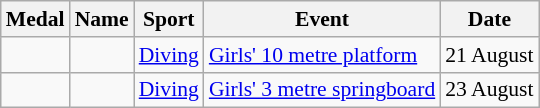<table class="wikitable sortable" style="font-size:90%">
<tr>
<th>Medal</th>
<th>Name</th>
<th>Sport</th>
<th>Event</th>
<th>Date</th>
</tr>
<tr>
<td></td>
<td></td>
<td><a href='#'>Diving</a></td>
<td><a href='#'>Girls' 10 metre platform</a></td>
<td>21 August</td>
</tr>
<tr>
<td></td>
<td></td>
<td><a href='#'>Diving</a></td>
<td><a href='#'>Girls' 3 metre springboard</a></td>
<td>23 August</td>
</tr>
</table>
